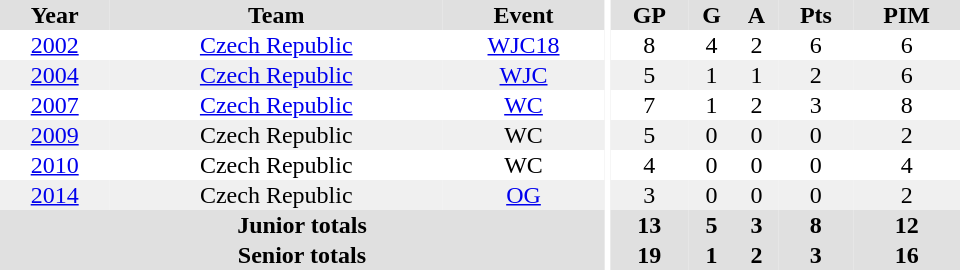<table border="0" cellpadding="1" cellspacing="0" ID="Table3" style="text-align:center; width:40em">
<tr ALIGN="center" bgcolor="#e0e0e0">
<th>Year</th>
<th>Team</th>
<th>Event</th>
<th rowspan="99" bgcolor="#ffffff"></th>
<th>GP</th>
<th>G</th>
<th>A</th>
<th>Pts</th>
<th>PIM</th>
</tr>
<tr>
<td><a href='#'>2002</a></td>
<td><a href='#'>Czech Republic</a></td>
<td><a href='#'>WJC18</a></td>
<td>8</td>
<td>4</td>
<td>2</td>
<td>6</td>
<td>6</td>
</tr>
<tr bgcolor="#f0f0f0">
<td><a href='#'>2004</a></td>
<td><a href='#'>Czech Republic</a></td>
<td><a href='#'>WJC</a></td>
<td>5</td>
<td>1</td>
<td>1</td>
<td>2</td>
<td>6</td>
</tr>
<tr>
<td><a href='#'>2007</a></td>
<td><a href='#'>Czech Republic</a></td>
<td><a href='#'>WC</a></td>
<td>7</td>
<td>1</td>
<td>2</td>
<td>3</td>
<td>8</td>
</tr>
<tr bgcolor="#f0f0f0">
<td><a href='#'>2009</a></td>
<td>Czech Republic</td>
<td>WC</td>
<td>5</td>
<td>0</td>
<td>0</td>
<td>0</td>
<td>2</td>
</tr>
<tr>
<td><a href='#'>2010</a></td>
<td>Czech Republic</td>
<td>WC</td>
<td>4</td>
<td>0</td>
<td>0</td>
<td>0</td>
<td>4</td>
</tr>
<tr bgcolor="#f0f0f0">
<td><a href='#'>2014</a></td>
<td>Czech Republic</td>
<td><a href='#'>OG</a></td>
<td>3</td>
<td>0</td>
<td>0</td>
<td>0</td>
<td>2</td>
</tr>
<tr bgcolor="#e0e0e0">
<th colspan="3">Junior totals</th>
<th>13</th>
<th>5</th>
<th>3</th>
<th>8</th>
<th>12</th>
</tr>
<tr bgcolor="#e0e0e0">
<th colspan="3">Senior totals</th>
<th>19</th>
<th>1</th>
<th>2</th>
<th>3</th>
<th>16</th>
</tr>
</table>
